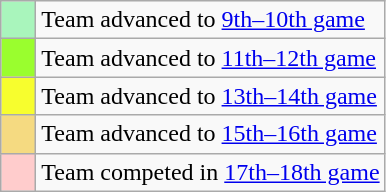<table class="wikitable">
<tr>
<td style="background: #A9F5BC;">    </td>
<td>Team advanced to <a href='#'>9th–10th game</a></td>
</tr>
<tr>
<td style="background: #9AFE2E;">    </td>
<td>Team advanced to <a href='#'>11th–12th game</a></td>
</tr>
<tr>
<td style="background: #F7FE2E;">    </td>
<td>Team advanced to <a href='#'>13th–14th game</a></td>
</tr>
<tr>
<td style="background: #F5DA81;">    </td>
<td>Team advanced to <a href='#'>15th–16th game</a></td>
</tr>
<tr>
<td style="background: #ffcccc;">    </td>
<td>Team competed in <a href='#'>17th–18th game</a></td>
</tr>
</table>
